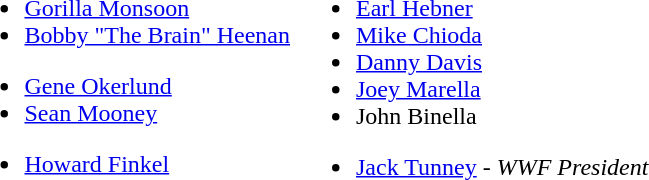<table border=0 |>
<tr>
<td valign=top><br><ul><li><a href='#'>Gorilla Monsoon</a></li><li><a href='#'>Bobby "The Brain" Heenan</a></li></ul><ul><li><a href='#'>Gene Okerlund</a></li><li><a href='#'>Sean Mooney</a></li></ul><ul><li><a href='#'>Howard Finkel</a></li></ul></td>
<td valign=top><br><ul><li><a href='#'>Earl Hebner</a></li><li><a href='#'>Mike Chioda</a></li><li><a href='#'>Danny Davis</a></li><li><a href='#'>Joey Marella</a></li><li>John Binella</li></ul><ul><li><a href='#'>Jack Tunney</a> - <em>WWF President</em></li></ul></td>
</tr>
</table>
